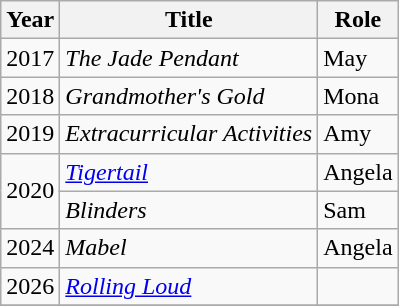<table class=wikitable>
<tr>
<th>Year</th>
<th>Title</th>
<th>Role</th>
</tr>
<tr>
<td>2017</td>
<td><em>The Jade Pendant</em></td>
<td>May</td>
</tr>
<tr>
<td>2018</td>
<td><em>Grandmother's Gold</em></td>
<td>Mona</td>
</tr>
<tr>
<td>2019</td>
<td><em>Extracurricular Activities</em></td>
<td>Amy</td>
</tr>
<tr>
<td rowspan="2">2020</td>
<td><em><a href='#'>Tigertail</a></em></td>
<td>Angela</td>
</tr>
<tr>
<td><em>Blinders</em></td>
<td>Sam</td>
</tr>
<tr>
<td>2024</td>
<td><em>Mabel</em></td>
<td>Angela</td>
</tr>
<tr>
<td>2026</td>
<td><em><a href='#'>Rolling Loud</a></em></td>
<td></td>
</tr>
<tr>
</tr>
</table>
